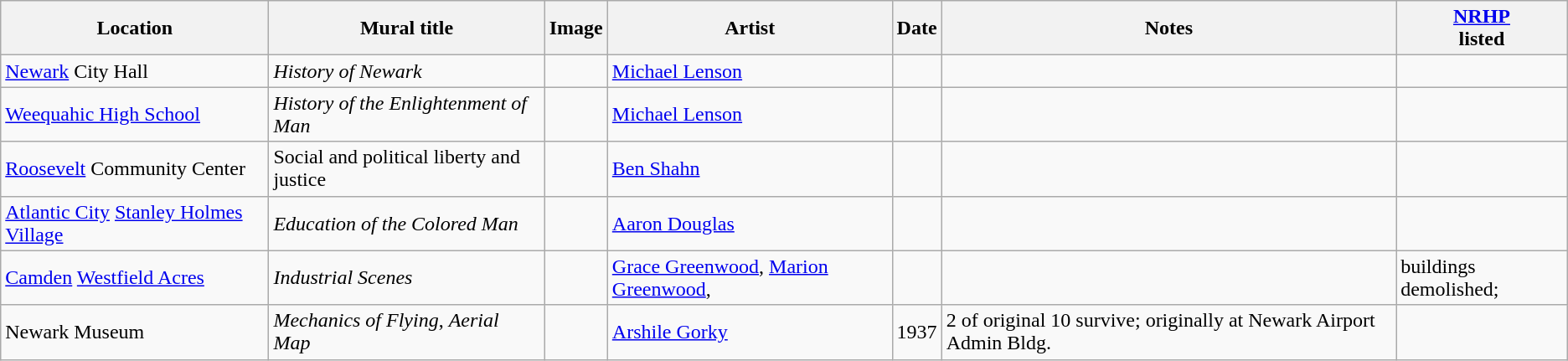<table class="wikitable sortable">
<tr>
<th>Location</th>
<th>Mural title</th>
<th>Image</th>
<th>Artist</th>
<th>Date</th>
<th>Notes</th>
<th><a href='#'>NRHP</a><br>listed</th>
</tr>
<tr>
<td><a href='#'>Newark</a> City Hall</td>
<td><em>History of Newark</em></td>
<td></td>
<td><a href='#'>Michael Lenson</a></td>
<td></td>
<td></td>
<td></td>
</tr>
<tr>
<td><a href='#'>Weequahic High School</a></td>
<td><em>History of the Enlightenment of Man</em></td>
<td></td>
<td><a href='#'>Michael Lenson</a></td>
<td></td>
<td></td>
<td></td>
</tr>
<tr>
<td><a href='#'>Roosevelt</a> Community Center</td>
<td>Social and political liberty and justice</td>
<td></td>
<td><a href='#'>Ben Shahn</a></td>
<td></td>
<td></td>
<td></td>
</tr>
<tr>
<td><a href='#'>Atlantic City</a> <a href='#'>Stanley Holmes Village</a></td>
<td><em>Education of the Colored Man</em></td>
<td></td>
<td><a href='#'>Aaron Douglas</a></td>
<td></td>
<td></td>
<td></td>
</tr>
<tr>
<td><a href='#'>Camden</a> <a href='#'>Westfield Acres</a></td>
<td><em>Industrial Scenes</em></td>
<td></td>
<td><a href='#'>Grace Greenwood</a>, <a href='#'>Marion Greenwood</a>,</td>
<td></td>
<td></td>
<td>buildings demolished; </td>
</tr>
<tr>
<td>Newark Museum</td>
<td><em>Mechanics of Flying</em>, <em>Aerial Map</em></td>
<td></td>
<td><a href='#'>Arshile Gorky</a></td>
<td>1937</td>
<td>2 of original 10 survive; originally at Newark Airport Admin Bldg.</td>
<td></td>
</tr>
</table>
